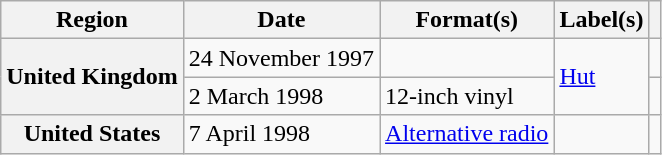<table class="wikitable plainrowheaders">
<tr>
<th scope="col">Region</th>
<th scope="col">Date</th>
<th scope="col">Format(s)</th>
<th scope="col">Label(s)</th>
<th scope="col"></th>
</tr>
<tr>
<th scope="row" rowspan="2">United Kingdom</th>
<td>24 November 1997</td>
<td></td>
<td rowspan="2"><a href='#'>Hut</a></td>
<td align="center"></td>
</tr>
<tr>
<td>2 March 1998</td>
<td>12-inch vinyl</td>
<td align="center"></td>
</tr>
<tr>
<th scope="row">United States</th>
<td>7 April 1998</td>
<td><a href='#'>Alternative radio</a></td>
<td></td>
<td align="center"></td>
</tr>
</table>
